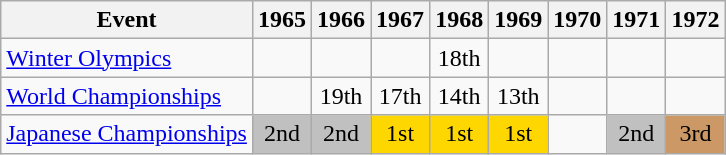<table class="wikitable">
<tr>
<th>Event</th>
<th>1965</th>
<th>1966</th>
<th>1967</th>
<th>1968</th>
<th>1969</th>
<th>1970</th>
<th>1971</th>
<th>1972</th>
</tr>
<tr>
<td><a href='#'>Winter Olympics</a></td>
<td></td>
<td></td>
<td></td>
<td align="center">18th</td>
<td></td>
<td></td>
<td></td>
<td></td>
</tr>
<tr>
<td><a href='#'>World Championships</a></td>
<td></td>
<td align="center">19th</td>
<td align="center">17th</td>
<td align="center">14th</td>
<td align="center">13th</td>
<td></td>
<td></td>
<td></td>
</tr>
<tr>
<td><a href='#'>Japanese Championships</a></td>
<td align="center" bgcolor="silver">2nd</td>
<td align="center" bgcolor="silver">2nd</td>
<td align="center" bgcolor="gold">1st</td>
<td align="center" bgcolor="gold">1st</td>
<td align="center" bgcolor="gold">1st</td>
<td></td>
<td align="center" bgcolor="silver">2nd</td>
<td align="center" bgcolor="cc9966">3rd</td>
</tr>
</table>
